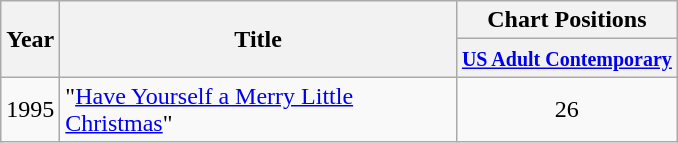<table class="wikitable">
<tr>
<th style="width:28px;" rowspan="2">Year</th>
<th style="width:257px;" rowspan="2">Title</th>
<th colspan="3">Chart Positions</th>
</tr>
<tr>
<th><small><a href='#'>US Adult Contemporary</a></small></th>
</tr>
<tr>
<td>1995</td>
<td>"<a href='#'>Have Yourself a Merry Little Christmas</a>"</td>
<td align=center>26</td>
</tr>
</table>
